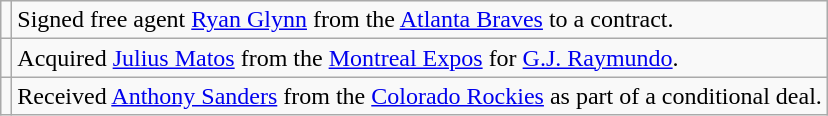<table class="wikitable">
<tr>
<td></td>
<td>Signed free agent <a href='#'>Ryan Glynn</a> from the <a href='#'>Atlanta Braves</a> to a contract.</td>
</tr>
<tr>
<td></td>
<td>Acquired <a href='#'>Julius Matos</a> from the <a href='#'>Montreal Expos</a> for <a href='#'>G.J. Raymundo</a>.</td>
</tr>
<tr>
<td></td>
<td>Received <a href='#'>Anthony Sanders</a> from the <a href='#'>Colorado Rockies</a> as part of a conditional deal.</td>
</tr>
</table>
